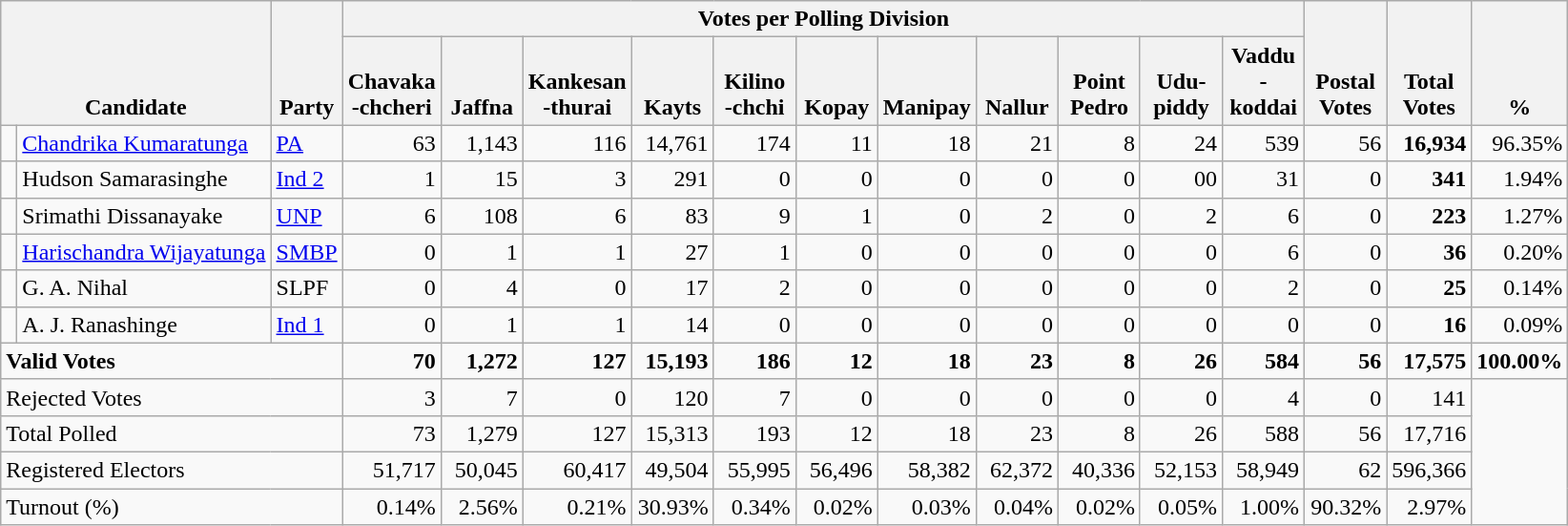<table class="wikitable" border="1" style="text-align:right;">
<tr>
<th align=left valign=bottom rowspan=2 colspan=2>Candidate</th>
<th align=left valign=bottom rowspan=2 width="40">Party</th>
<th colspan=11>Votes per Polling Division</th>
<th align=center valign=bottom rowspan=2 width="50">Postal<br>Votes</th>
<th align=center valign=bottom rowspan=2 width="50">Total Votes</th>
<th align=center valign=bottom rowspan=2 width="50">%</th>
</tr>
<tr>
<th align=center valign=bottom width="50">Chavaka<br>-chcheri</th>
<th align=center valign=bottom width="50">Jaffna</th>
<th align=center valign=bottom width="50">Kankesan<br>-thurai</th>
<th align=center valign=bottom width="50">Kayts</th>
<th align=center valign=bottom width="50">Kilino<br>-chchi</th>
<th align=center valign=bottom width="50">Kopay</th>
<th align=center valign=bottom width="50">Manipay</th>
<th align=center valign=bottom width="50">Nallur</th>
<th align=center valign=bottom width="50">Point<br>Pedro</th>
<th align=center valign=bottom width="50">Udu-<br>piddy</th>
<th align=center valign=bottom width="50">Vaddu<br>-koddai</th>
</tr>
<tr>
<td bgcolor=> </td>
<td align=left><a href='#'>Chandrika Kumaratunga</a></td>
<td align=left><a href='#'>PA</a></td>
<td>63</td>
<td>1,143</td>
<td>116</td>
<td>14,761</td>
<td>174</td>
<td>11</td>
<td>18</td>
<td>21</td>
<td>8</td>
<td>24</td>
<td>539</td>
<td>56</td>
<td><strong>16,934</strong></td>
<td>96.35%</td>
</tr>
<tr>
<td bgcolor=> </td>
<td align=left>Hudson Samarasinghe</td>
<td align=left><a href='#'>Ind 2</a></td>
<td>1</td>
<td>15</td>
<td>3</td>
<td>291</td>
<td>0</td>
<td>0</td>
<td>0</td>
<td>0</td>
<td>0</td>
<td>00</td>
<td>31</td>
<td>0</td>
<td><strong>341</strong></td>
<td>1.94%</td>
</tr>
<tr>
<td bgcolor=> </td>
<td align=left>Srimathi Dissanayake</td>
<td align=left><a href='#'>UNP</a></td>
<td>6</td>
<td>108</td>
<td>6</td>
<td>83</td>
<td>9</td>
<td>1</td>
<td>0</td>
<td>2</td>
<td>0</td>
<td>2</td>
<td>6</td>
<td>0</td>
<td><strong>223</strong></td>
<td>1.27%</td>
</tr>
<tr>
<td bgcolor=> </td>
<td align=left><a href='#'>Harischandra Wijayatunga</a></td>
<td align=left><a href='#'>SMBP</a></td>
<td>0</td>
<td>1</td>
<td>1</td>
<td>27</td>
<td>1</td>
<td>0</td>
<td>0</td>
<td>0</td>
<td>0</td>
<td>0</td>
<td>6</td>
<td>0</td>
<td><strong>36</strong></td>
<td>0.20%</td>
</tr>
<tr>
<td bgcolor=> </td>
<td align=left>G. A. Nihal</td>
<td align=left>SLPF</td>
<td>0</td>
<td>4</td>
<td>0</td>
<td>17</td>
<td>2</td>
<td>0</td>
<td>0</td>
<td>0</td>
<td>0</td>
<td>0</td>
<td>2</td>
<td>0</td>
<td><strong>25</strong></td>
<td>0.14%</td>
</tr>
<tr>
<td bgcolor=> </td>
<td align=left>A. J. Ranashinge</td>
<td align=left><a href='#'>Ind 1</a></td>
<td>0</td>
<td>1</td>
<td>1</td>
<td>14</td>
<td>0</td>
<td>0</td>
<td>0</td>
<td>0</td>
<td>0</td>
<td>0</td>
<td>0</td>
<td>0</td>
<td><strong>16</strong></td>
<td>0.09%</td>
</tr>
<tr>
<td align=left colspan=3><strong>Valid Votes</strong></td>
<td><strong>70</strong></td>
<td><strong>1,272</strong></td>
<td><strong>127</strong></td>
<td><strong>15,193</strong></td>
<td><strong>186</strong></td>
<td><strong>12</strong></td>
<td><strong>18</strong></td>
<td><strong>23</strong></td>
<td><strong>8</strong></td>
<td><strong>26</strong></td>
<td><strong>584</strong></td>
<td><strong>56</strong></td>
<td><strong>17,575</strong></td>
<td><strong>100.00%</strong></td>
</tr>
<tr>
<td align=left colspan=3>Rejected Votes</td>
<td>3</td>
<td>7</td>
<td>0</td>
<td>120</td>
<td>7</td>
<td>0</td>
<td>0</td>
<td>0</td>
<td>0</td>
<td>0</td>
<td>4</td>
<td>0</td>
<td>141</td>
</tr>
<tr>
<td align=left colspan=3>Total Polled</td>
<td>73</td>
<td>1,279</td>
<td>127</td>
<td>15,313</td>
<td>193</td>
<td>12</td>
<td>18</td>
<td>23</td>
<td>8</td>
<td>26</td>
<td>588</td>
<td>56</td>
<td>17,716</td>
</tr>
<tr>
<td align=left colspan=3>Registered Electors</td>
<td>51,717</td>
<td>50,045</td>
<td>60,417</td>
<td>49,504</td>
<td>55,995</td>
<td>56,496</td>
<td>58,382</td>
<td>62,372</td>
<td>40,336</td>
<td>52,153</td>
<td>58,949</td>
<td>62</td>
<td>596,366</td>
</tr>
<tr>
<td align=left colspan=3>Turnout (%)</td>
<td>0.14%</td>
<td>2.56%</td>
<td>0.21%</td>
<td>30.93%</td>
<td>0.34%</td>
<td>0.02%</td>
<td>0.03%</td>
<td>0.04%</td>
<td>0.02%</td>
<td>0.05%</td>
<td>1.00%</td>
<td>90.32%</td>
<td>2.97%</td>
</tr>
</table>
